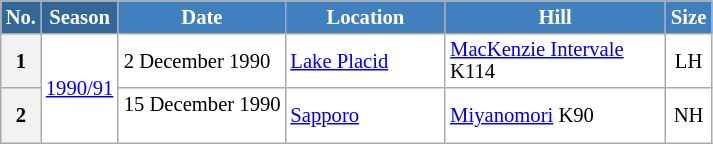<table class="wikitable sortable" style="font-size:86%; line-height:15px; text-align:left; border:grey solid 1px; border-collapse:collapse; background:#ffffff;">
<tr style="background:#efefef;">
<th style="background-color:#369; color:white; width:10px;">No.</th>
<th style="background-color:#369; color:white;  width:30px;">Season</th>
<th style="background-color:#4180be; color:white; width:105px;">Date</th>
<th style="background-color:#4180be; color:white; width:100px;">Location</th>
<th style="background-color:#4180be; color:white; width:140px;">Hill</th>
<th style="background-color:#4180be; color:white; width:25px;">Size</th>
</tr>
<tr>
<th scope=row style="text-align:center;">1</th>
<td align=center rowspan=2><a href='#'>1990/91</a></td>
<td align=right>2 December 1990  </td>
<td> <a href='#'>Lake Placid</a></td>
<td><a href='#'>MacKenzie Intervale</a> K114</td>
<td align=center>LH</td>
</tr>
<tr>
<th scope=row style="text-align:center;">2</th>
<td align=right>15 December 1990  </td>
<td> <a href='#'>Sapporo</a></td>
<td><a href='#'>Miyanomori</a> K90</td>
<td align=center>NH</td>
</tr>
</table>
